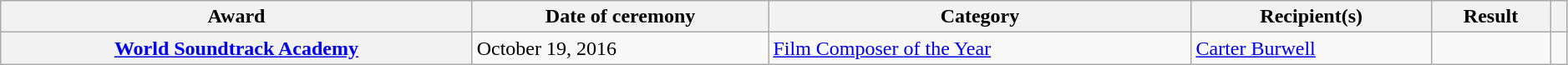<table class="wikitable plainrowheaders sortable" style="width:99%;">
<tr>
<th scope="col">Award</th>
<th scope="col">Date of ceremony</th>
<th scope="col">Category</th>
<th scope="col">Recipient(s)</th>
<th scope="col">Result</th>
<th scope="col" class="unsortable"></th>
</tr>
<tr>
<th scope="row"><a href='#'>World Soundtrack Academy</a></th>
<td>October 19, 2016</td>
<td><a href='#'>Film Composer of the Year</a></td>
<td><a href='#'>Carter Burwell</a></td>
<td></td>
<td style="text-align:center;"></td>
</tr>
</table>
